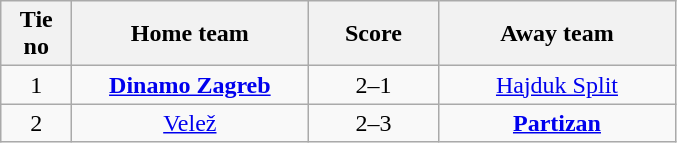<table class="wikitable" style="text-align: center">
<tr>
<th width=40>Tie no</th>
<th width=150>Home team</th>
<th width=80>Score</th>
<th width=150>Away team</th>
</tr>
<tr>
<td>1</td>
<td><strong><a href='#'>Dinamo Zagreb</a></strong></td>
<td>2–1</td>
<td><a href='#'>Hajduk Split</a></td>
</tr>
<tr>
<td>2</td>
<td><a href='#'>Velež</a></td>
<td>2–3</td>
<td><strong><a href='#'>Partizan</a></strong></td>
</tr>
</table>
